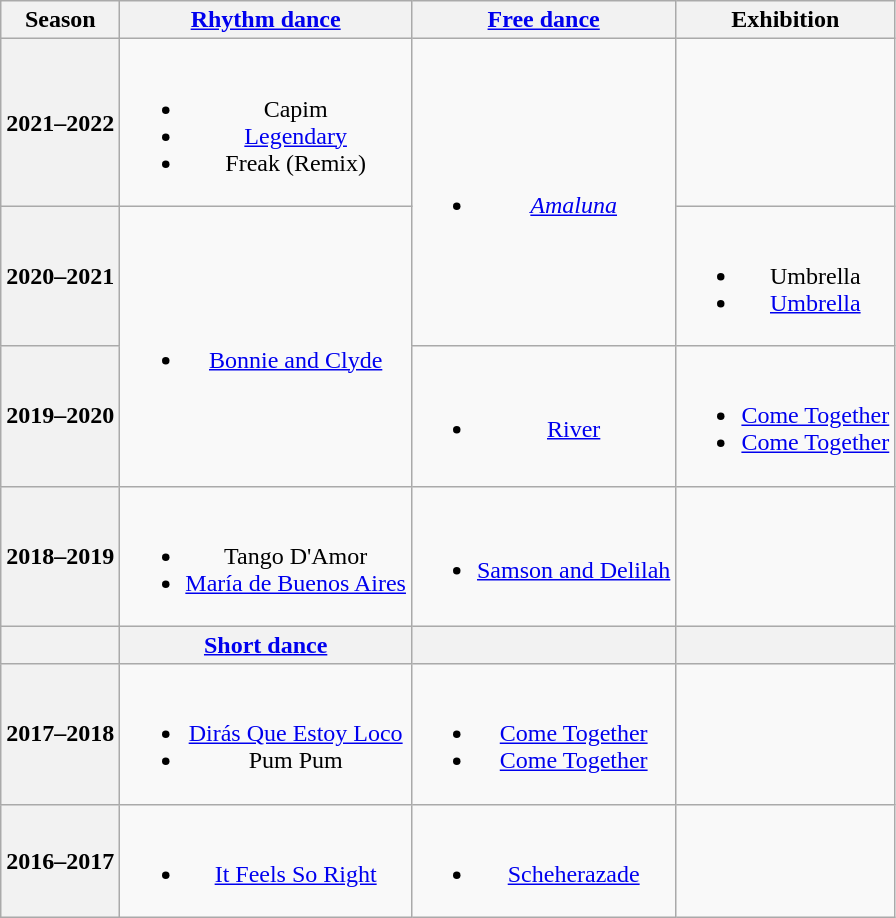<table class=wikitable style=text-align:center>
<tr>
<th>Season</th>
<th><a href='#'>Rhythm dance</a></th>
<th><a href='#'>Free dance</a></th>
<th>Exhibition</th>
</tr>
<tr>
<th>2021–2022 <br> </th>
<td><br><ul><li> Capim <br> </li><li> <a href='#'>Legendary</a> <br> </li><li> Freak (Remix) <br> </li></ul></td>
<td rowspan=2><br><ul><li><em><a href='#'>Amaluna</a></em> <br> </li></ul></td>
<td></td>
</tr>
<tr>
<th>2020–2021</th>
<td rowspan=2><br><ul><li> <a href='#'>Bonnie and Clyde</a><br></li></ul></td>
<td><br><ul><li>Umbrella <br></li><li><a href='#'>Umbrella</a> <br></li></ul></td>
</tr>
<tr>
<th>2019–2020 <br> </th>
<td><br><ul><li><a href='#'>River</a> <br></li></ul></td>
<td><br><ul><li><a href='#'>Come Together</a><br></li><li><a href='#'>Come Together</a><br></li></ul></td>
</tr>
<tr>
<th>2018–2019 <br> </th>
<td><br><ul><li> Tango D'Amor <br></li><li> <a href='#'>María de Buenos Aires</a> <br></li></ul></td>
<td><br><ul><li><a href='#'>Samson and Delilah</a> <br> </li></ul></td>
<td></td>
</tr>
<tr>
<th></th>
<th><a href='#'>Short dance</a></th>
<th></th>
<th></th>
</tr>
<tr>
<th>2017–2018</th>
<td><br><ul><li><a href='#'>Dirás Que Estoy Loco</a><br></li><li>Pum Pum<br></li></ul></td>
<td><br><ul><li><a href='#'>Come Together</a><br></li><li><a href='#'>Come Together</a><br></li></ul></td>
<td></td>
</tr>
<tr>
<th>2016–2017</th>
<td><br><ul><li><a href='#'>It Feels So Right</a><br></li></ul></td>
<td><br><ul><li><a href='#'>Scheherazade</a><br></li></ul></td>
<td></td>
</tr>
</table>
